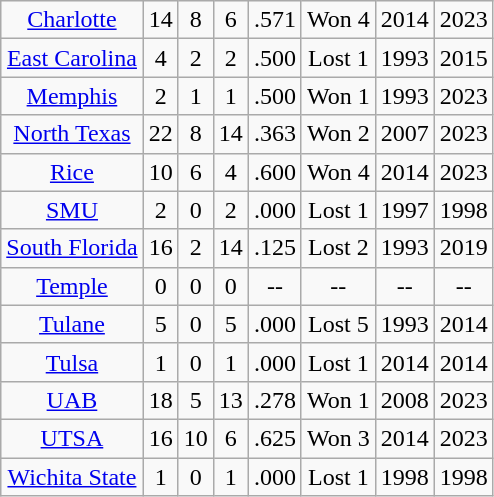<table class="wikitable" style="text-align:center">
<tr>
<td><a href='#'>Charlotte</a></td>
<td>14</td>
<td>8</td>
<td>6</td>
<td>.571</td>
<td>Won 4</td>
<td>2014</td>
<td>2023</td>
</tr>
<tr>
<td><a href='#'>East Carolina</a></td>
<td>4</td>
<td>2</td>
<td>2</td>
<td>.500</td>
<td>Lost 1</td>
<td>1993</td>
<td>2015</td>
</tr>
<tr>
<td><a href='#'>Memphis</a></td>
<td>2</td>
<td>1</td>
<td>1</td>
<td>.500</td>
<td>Won 1</td>
<td>1993</td>
<td>2023</td>
</tr>
<tr>
<td><a href='#'>North Texas</a></td>
<td>22</td>
<td>8</td>
<td>14</td>
<td>.363</td>
<td>Won 2</td>
<td>2007</td>
<td>2023</td>
</tr>
<tr>
<td><a href='#'>Rice</a></td>
<td>10</td>
<td>6</td>
<td>4</td>
<td>.600</td>
<td>Won 4</td>
<td>2014</td>
<td>2023</td>
</tr>
<tr>
<td><a href='#'>SMU</a></td>
<td>2</td>
<td>0</td>
<td>2</td>
<td>.000</td>
<td>Lost 1</td>
<td>1997</td>
<td>1998</td>
</tr>
<tr>
<td><a href='#'>South Florida</a></td>
<td>16</td>
<td>2</td>
<td>14</td>
<td>.125</td>
<td>Lost 2</td>
<td>1993</td>
<td>2019</td>
</tr>
<tr>
<td><a href='#'>Temple</a></td>
<td>0</td>
<td>0</td>
<td>0</td>
<td>--</td>
<td>--</td>
<td>--</td>
<td>--</td>
</tr>
<tr>
<td><a href='#'>Tulane</a></td>
<td>5</td>
<td>0</td>
<td>5</td>
<td>.000</td>
<td>Lost 5</td>
<td>1993</td>
<td>2014</td>
</tr>
<tr>
<td><a href='#'>Tulsa</a></td>
<td>1</td>
<td>0</td>
<td>1</td>
<td>.000</td>
<td>Lost 1</td>
<td>2014</td>
<td>2014</td>
</tr>
<tr>
<td><a href='#'>UAB</a></td>
<td>18</td>
<td>5</td>
<td>13</td>
<td>.278</td>
<td>Won 1</td>
<td>2008</td>
<td>2023</td>
</tr>
<tr>
<td><a href='#'>UTSA</a></td>
<td>16</td>
<td>10</td>
<td>6</td>
<td>.625</td>
<td>Won 3</td>
<td>2014</td>
<td>2023</td>
</tr>
<tr>
<td><a href='#'>Wichita State</a></td>
<td>1</td>
<td>0</td>
<td>1</td>
<td>.000</td>
<td>Lost 1</td>
<td>1998</td>
<td>1998</td>
</tr>
</table>
